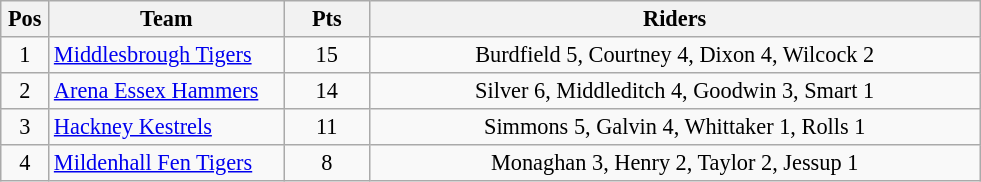<table class=wikitable style="font-size:93%;">
<tr>
<th width=25px>Pos</th>
<th width=150px>Team</th>
<th width=50px>Pts</th>
<th width=400px>Riders</th>
</tr>
<tr align=center>
<td>1</td>
<td align=left><a href='#'>Middlesbrough Tigers</a></td>
<td>15</td>
<td>Burdfield 5, Courtney 4, Dixon 4, Wilcock 2</td>
</tr>
<tr align=center>
<td>2</td>
<td align=left><a href='#'>Arena Essex Hammers</a></td>
<td>14</td>
<td>Silver 6, Middleditch 4, Goodwin 3, Smart 1</td>
</tr>
<tr align=center>
<td>3</td>
<td align=left><a href='#'>Hackney Kestrels</a></td>
<td>11</td>
<td>Simmons 5, Galvin 4, Whittaker 1, Rolls 1</td>
</tr>
<tr align=center>
<td>4</td>
<td align=left><a href='#'>Mildenhall Fen Tigers</a></td>
<td>8</td>
<td>Monaghan 3, Henry 2, Taylor 2, Jessup 1</td>
</tr>
</table>
